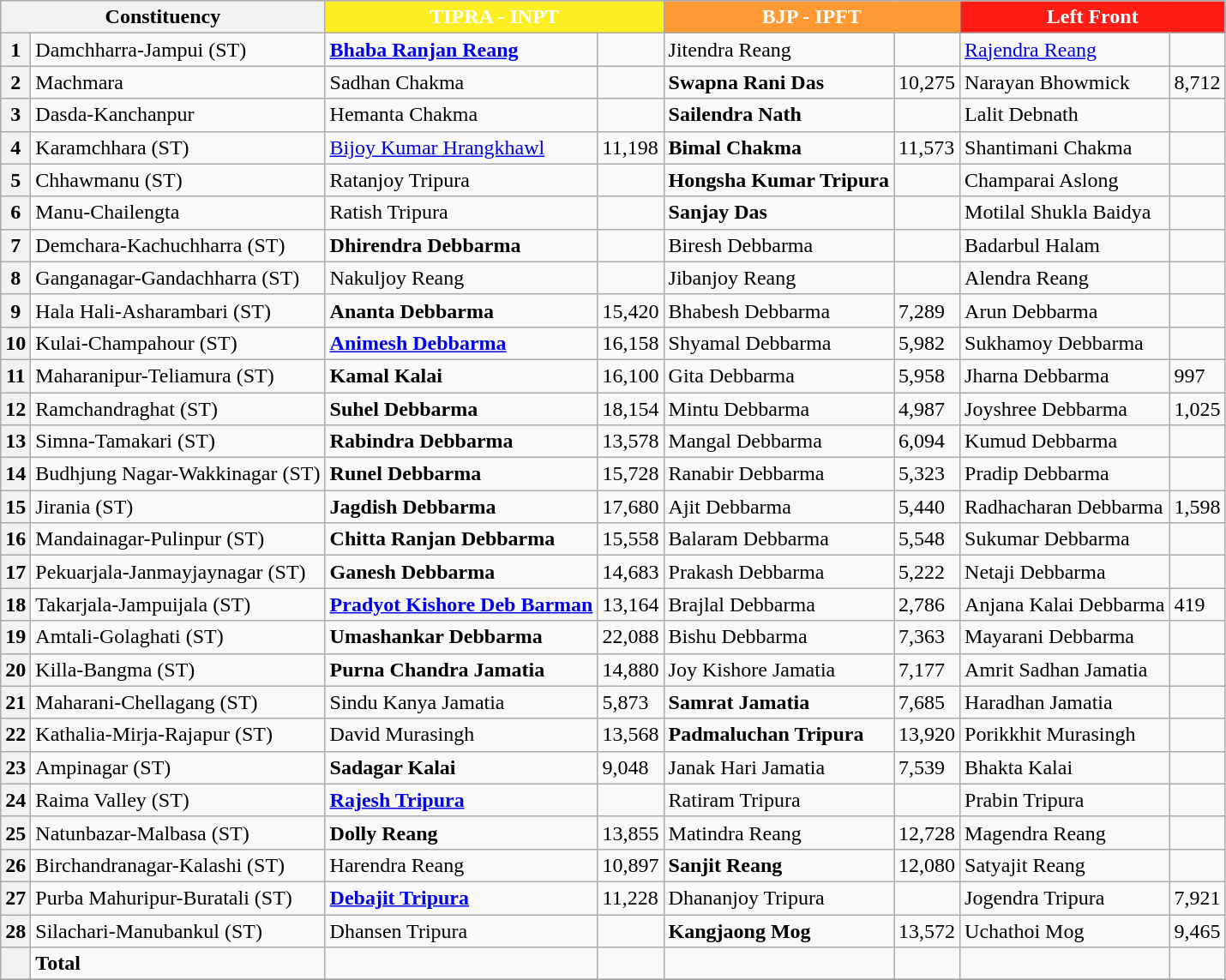<table class="wikitable">
<tr>
<th colspan="2">Constituency</th>
<th colspan="2" style="background:#FCEE23; color:white;">TIPRA - INPT</th>
<th colspan="2" style="background:#FF9933; color:white;">BJP - IPFT</th>
<th colspan="2" style="background:#FF1D15; color:white;">Left Front</th>
</tr>
<tr>
<th>1</th>
<td>Damchharra-Jampui (ST)</td>
<td><strong><a href='#'>Bhaba Ranjan Reang</a></strong></td>
<td></td>
<td>Jitendra Reang</td>
<td></td>
<td><a href='#'>Rajendra Reang</a></td>
<td></td>
</tr>
<tr>
<th>2</th>
<td>Machmara</td>
<td>Sadhan Chakma</td>
<td></td>
<td><strong>Swapna Rani Das</strong></td>
<td>10,275</td>
<td>Narayan Bhowmick</td>
<td>8,712</td>
</tr>
<tr>
<th>3</th>
<td>Dasda-Kanchanpur</td>
<td>Hemanta Chakma</td>
<td></td>
<td><strong>Sailendra Nath</strong></td>
<td></td>
<td>Lalit Debnath</td>
<td></td>
</tr>
<tr>
<th>4</th>
<td>Karamchhara (ST)</td>
<td><a href='#'>Bijoy Kumar Hrangkhawl</a></td>
<td>11,198</td>
<td><strong>Bimal Chakma</strong></td>
<td>11,573</td>
<td>Shantimani Chakma</td>
<td></td>
</tr>
<tr>
<th>5</th>
<td>Chhawmanu (ST)</td>
<td>Ratanjoy Tripura</td>
<td></td>
<td><strong>Hongsha Kumar Tripura</strong></td>
<td></td>
<td>Champarai Aslong</td>
<td></td>
</tr>
<tr>
<th>6</th>
<td>Manu-Chailengta</td>
<td>Ratish Tripura</td>
<td></td>
<td><strong>Sanjay Das</strong></td>
<td></td>
<td>Motilal Shukla Baidya</td>
<td></td>
</tr>
<tr>
<th>7</th>
<td>Demchara-Kachuchharra (ST)</td>
<td><strong>Dhirendra Debbarma</strong></td>
<td></td>
<td>Biresh Debbarma</td>
<td></td>
<td>Badarbul Halam</td>
<td></td>
</tr>
<tr>
<th>8</th>
<td>Ganganagar-Gandachharra (ST)</td>
<td>Nakuljoy Reang</td>
<td></td>
<td>Jibanjoy Reang</td>
<td></td>
<td>Alendra Reang</td>
<td></td>
</tr>
<tr>
<th>9</th>
<td>Hala Hali-Asharambari (ST)</td>
<td><strong>Ananta Debbarma</strong></td>
<td>15,420</td>
<td>Bhabesh Debbarma</td>
<td>7,289</td>
<td>Arun Debbarma</td>
<td></td>
</tr>
<tr>
<th>10</th>
<td>Kulai-Champahour (ST)</td>
<td><strong><a href='#'>Animesh Debbarma</a></strong></td>
<td>16,158</td>
<td>Shyamal Debbarma</td>
<td>5,982</td>
<td>Sukhamoy Debbarma</td>
<td></td>
</tr>
<tr>
<th>11</th>
<td>Maharanipur-Teliamura (ST)</td>
<td><strong>Kamal Kalai</strong></td>
<td>16,100</td>
<td>Gita Debbarma</td>
<td>5,958</td>
<td>Jharna Debbarma</td>
<td>997</td>
</tr>
<tr>
<th>12</th>
<td>Ramchandraghat (ST)</td>
<td><strong>Suhel Debbarma</strong></td>
<td>18,154</td>
<td>Mintu Debbarma</td>
<td>4,987</td>
<td>Joyshree Debbarma</td>
<td>1,025</td>
</tr>
<tr>
<th>13</th>
<td>Simna-Tamakari (ST)</td>
<td><strong>Rabindra Debbarma</strong></td>
<td>13,578</td>
<td>Mangal Debbarma</td>
<td>6,094</td>
<td>Kumud Debbarma</td>
<td></td>
</tr>
<tr>
<th>14</th>
<td>Budhjung Nagar-Wakkinagar (ST)</td>
<td><strong>Runel Debbarma</strong></td>
<td>15,728</td>
<td>Ranabir Debbarma</td>
<td>5,323</td>
<td>Pradip Debbarma</td>
<td></td>
</tr>
<tr>
<th>15</th>
<td>Jirania (ST)</td>
<td><strong>Jagdish Debbarma</strong></td>
<td>17,680</td>
<td>Ajit Debbarma</td>
<td>5,440</td>
<td>Radhacharan Debbarma</td>
<td>1,598</td>
</tr>
<tr>
<th>16</th>
<td>Mandainagar-Pulinpur (ST)</td>
<td><strong>Chitta Ranjan Debbarma</strong></td>
<td>15,558</td>
<td>Balaram Debbarma</td>
<td>5,548</td>
<td>Sukumar Debbarma</td>
<td></td>
</tr>
<tr>
<th>17</th>
<td>Pekuarjala-Janmayjaynagar (ST)</td>
<td><strong>Ganesh Debbarma</strong></td>
<td>14,683</td>
<td>Prakash Debbarma</td>
<td>5,222</td>
<td>Netaji Debbarma</td>
<td></td>
</tr>
<tr>
<th>18</th>
<td>Takarjala-Jampuijala (ST)</td>
<td><strong><a href='#'>Pradyot Kishore Deb Barman</a></strong></td>
<td>13,164</td>
<td>Brajlal Debbarma</td>
<td>2,786</td>
<td>Anjana Kalai Debbarma</td>
<td>419</td>
</tr>
<tr>
<th>19</th>
<td>Amtali-Golaghati (ST)</td>
<td><strong>Umashankar Debbarma</strong></td>
<td>22,088</td>
<td>Bishu Debbarma</td>
<td>7,363</td>
<td>Mayarani Debbarma</td>
<td></td>
</tr>
<tr>
<th>20</th>
<td>Killa-Bangma (ST)</td>
<td><strong>Purna Chandra Jamatia</strong></td>
<td>14,880</td>
<td>Joy Kishore Jamatia</td>
<td>7,177</td>
<td>Amrit Sadhan Jamatia</td>
<td></td>
</tr>
<tr>
<th>21</th>
<td>Maharani-Chellagang (ST)</td>
<td>Sindu Kanya Jamatia</td>
<td>5,873</td>
<td><strong>Samrat Jamatia</strong></td>
<td>7,685</td>
<td>Haradhan Jamatia</td>
<td></td>
</tr>
<tr>
<th>22</th>
<td>Kathalia-Mirja-Rajapur (ST)</td>
<td>David Murasingh</td>
<td>13,568</td>
<td><strong>Padmaluchan Tripura</strong></td>
<td>13,920</td>
<td>Porikkhit Murasingh</td>
<td></td>
</tr>
<tr>
<th>23</th>
<td>Ampinagar (ST)</td>
<td><strong>Sadagar Kalai</strong></td>
<td>9,048</td>
<td>Janak Hari Jamatia</td>
<td>7,539</td>
<td>Bhakta Kalai</td>
<td></td>
</tr>
<tr>
<th>24</th>
<td>Raima Valley (ST)</td>
<td><strong><a href='#'>Rajesh Tripura</a></strong></td>
<td></td>
<td>Ratiram Tripura</td>
<td></td>
<td>Prabin Tripura</td>
<td></td>
</tr>
<tr>
<th>25</th>
<td>Natunbazar-Malbasa (ST)</td>
<td><strong>Dolly Reang</strong></td>
<td>13,855</td>
<td>Matindra Reang</td>
<td>12,728</td>
<td>Magendra Reang</td>
<td></td>
</tr>
<tr>
<th>26</th>
<td>Birchandranagar-Kalashi (ST)</td>
<td>Harendra Reang</td>
<td>10,897</td>
<td><strong>Sanjit Reang</strong></td>
<td>12,080</td>
<td>Satyajit Reang</td>
<td></td>
</tr>
<tr>
<th>27</th>
<td>Purba Mahuripur-Buratali (ST)</td>
<td><strong><a href='#'>Debajit Tripura</a></strong></td>
<td>11,228</td>
<td>Dhananjoy Tripura</td>
<td></td>
<td>Jogendra Tripura</td>
<td>7,921</td>
</tr>
<tr>
<th>28</th>
<td>Silachari-Manubankul (ST)</td>
<td>Dhansen Tripura</td>
<td></td>
<td><strong>Kangjaong Mog</strong></td>
<td>13,572</td>
<td>Uchathoi Mog</td>
<td>9,465</td>
</tr>
<tr>
<th></th>
<td><strong>Total</strong></td>
<td></td>
<td></td>
<td></td>
<td></td>
<td></td>
<td></td>
</tr>
<tr>
</tr>
</table>
